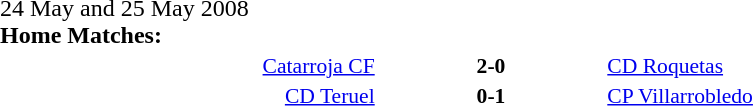<table width=100% cellspacing=1>
<tr>
<th width=20%></th>
<th width=12%></th>
<th width=20%></th>
<th></th>
</tr>
<tr>
<td>24 May and 25 May 2008<br><strong>Home Matches:</strong></td>
</tr>
<tr style=font-size:90%>
<td align=right><a href='#'>Catarroja CF</a></td>
<td align=center><strong>2-0</strong></td>
<td><a href='#'>CD Roquetas</a></td>
</tr>
<tr style=font-size:90%>
<td align=right><a href='#'>CD Teruel</a></td>
<td align=center><strong>0-1</strong></td>
<td><a href='#'>CP Villarrobledo</a></td>
</tr>
</table>
